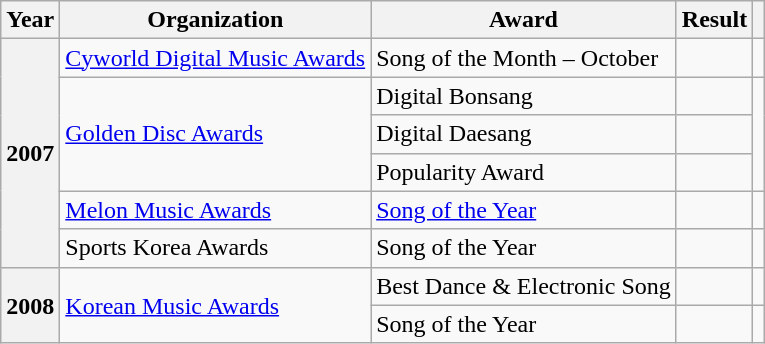<table class="wikitable plainrowheaders">
<tr>
<th scope="col">Year</th>
<th scope="col">Organization</th>
<th scope="col">Award</th>
<th scope="col">Result</th>
<th class="unsortable"></th>
</tr>
<tr>
<th rowspan="6" scope="row">2007</th>
<td><a href='#'>Cyworld Digital Music Awards</a></td>
<td>Song of the Month – October</td>
<td></td>
<td align="center"></td>
</tr>
<tr>
<td rowspan="3"><a href='#'>Golden Disc Awards</a></td>
<td>Digital Bonsang</td>
<td></td>
<td rowspan="3" align="center"></td>
</tr>
<tr>
<td>Digital Daesang</td>
<td></td>
</tr>
<tr>
<td>Popularity Award</td>
<td></td>
</tr>
<tr>
<td><a href='#'>Melon Music Awards</a></td>
<td><a href='#'>Song of the Year</a></td>
<td></td>
<td align="center"></td>
</tr>
<tr>
<td>Sports Korea Awards</td>
<td>Song of the Year</td>
<td></td>
<td align="center"></td>
</tr>
<tr>
<th rowspan="2" scope="row">2008</th>
<td rowspan="2"><a href='#'>Korean Music Awards</a></td>
<td>Best Dance & Electronic Song</td>
<td></td>
<td align="center"></td>
</tr>
<tr>
<td>Song of the Year</td>
<td></td>
<td align="center"></td>
</tr>
</table>
